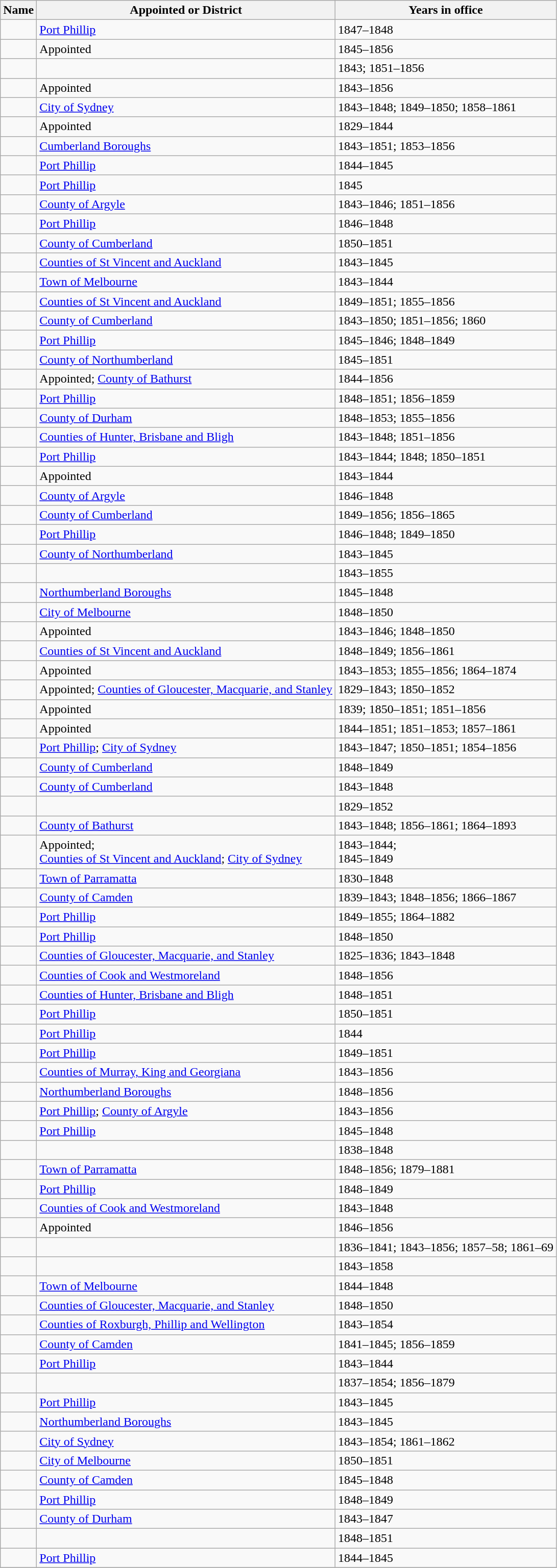<table class="wikitable sortable">
<tr>
<th>Name</th>
<th>Appointed or District</th>
<th>Years in office</th>
</tr>
<tr>
<td> </td>
<td><a href='#'>Port Phillip</a></td>
<td>1847–1848</td>
</tr>
<tr>
<td> </td>
<td>Appointed</td>
<td>1845–1856</td>
</tr>
<tr>
<td> </td>
<td></td>
<td>1843; 1851–1856</td>
</tr>
<tr>
<td></td>
<td>Appointed</td>
<td>1843–1856</td>
</tr>
<tr>
<td> </td>
<td><a href='#'>City of Sydney</a></td>
<td>1843–1848; 1849–1850; 1858–1861</td>
</tr>
<tr>
<td> </td>
<td>Appointed</td>
<td>1829–1844</td>
</tr>
<tr>
<td></td>
<td><a href='#'>Cumberland Boroughs</a></td>
<td>1843–1851; 1853–1856</td>
</tr>
<tr>
<td> </td>
<td><a href='#'>Port Phillip</a></td>
<td>1844–1845</td>
</tr>
<tr>
<td> </td>
<td><a href='#'>Port Phillip</a></td>
<td>1845</td>
</tr>
<tr>
<td> </td>
<td><a href='#'>County of Argyle</a></td>
<td>1843–1846; 1851–1856</td>
</tr>
<tr>
<td> </td>
<td><a href='#'>Port Phillip</a></td>
<td>1846–1848</td>
</tr>
<tr>
<td> </td>
<td><a href='#'>County of Cumberland</a></td>
<td>1850–1851</td>
</tr>
<tr>
<td> </td>
<td><a href='#'>Counties of St Vincent and Auckland</a></td>
<td>1843–1845</td>
</tr>
<tr>
<td> </td>
<td><a href='#'>Town of Melbourne</a></td>
<td>1843–1844</td>
</tr>
<tr>
<td> </td>
<td><a href='#'>Counties of St Vincent and Auckland</a></td>
<td>1849–1851; 1855–1856</td>
</tr>
<tr>
<td> </td>
<td><a href='#'>County of Cumberland</a></td>
<td>1843–1850; 1851–1856; 1860</td>
</tr>
<tr>
<td> </td>
<td><a href='#'>Port Phillip</a></td>
<td>1845–1846; 1848–1849</td>
</tr>
<tr>
<td> </td>
<td><a href='#'>County of Northumberland</a></td>
<td>1845–1851</td>
</tr>
<tr>
<td> </td>
<td>Appointed; <a href='#'>County of Bathurst</a></td>
<td>1844–1856</td>
</tr>
<tr>
<td></td>
<td><a href='#'>Port Phillip</a></td>
<td>1848–1851; 1856–1859</td>
</tr>
<tr>
<td> </td>
<td><a href='#'>County of Durham</a></td>
<td>1848–1853; 1855–1856</td>
</tr>
<tr>
<td></td>
<td><a href='#'>Counties of Hunter, Brisbane and Bligh</a></td>
<td>1843–1848; 1851–1856</td>
</tr>
<tr>
<td> </td>
<td><a href='#'>Port Phillip</a></td>
<td>1843–1844; 1848; 1850–1851</td>
</tr>
<tr>
<td> </td>
<td>Appointed</td>
<td>1843–1844</td>
</tr>
<tr>
<td> </td>
<td><a href='#'>County of Argyle</a></td>
<td>1846–1848</td>
</tr>
<tr>
<td> </td>
<td><a href='#'>County of Cumberland</a></td>
<td>1849–1856; 1856–1865</td>
</tr>
<tr>
<td> </td>
<td><a href='#'>Port Phillip</a></td>
<td>1846–1848; 1849–1850</td>
</tr>
<tr>
<td> </td>
<td><a href='#'>County of Northumberland</a></td>
<td>1843–1845</td>
</tr>
<tr>
<td></td>
<td></td>
<td>1843–1855</td>
</tr>
<tr>
<td> </td>
<td><a href='#'>Northumberland Boroughs</a></td>
<td>1845–1848</td>
</tr>
<tr>
<td> </td>
<td><a href='#'>City of Melbourne</a></td>
<td>1848–1850</td>
</tr>
<tr>
<td> </td>
<td>Appointed</td>
<td>1843–1846; 1848–1850</td>
</tr>
<tr>
<td> </td>
<td><a href='#'>Counties of St Vincent and Auckland</a></td>
<td>1848–1849; 1856–1861</td>
</tr>
<tr>
<td></td>
<td>Appointed</td>
<td>1843–1853; 1855–1856; 1864–1874</td>
</tr>
<tr>
<td> </td>
<td>Appointed; <a href='#'>Counties of Gloucester, Macquarie, and Stanley</a></td>
<td>1829–1843; 1850–1852</td>
</tr>
<tr>
<td> </td>
<td>Appointed</td>
<td>1839; 1850–1851; 1851–1856</td>
</tr>
<tr>
<td> </td>
<td>Appointed</td>
<td>1844–1851; 1851–1853; 1857–1861</td>
</tr>
<tr>
<td> </td>
<td><a href='#'>Port Phillip</a>; <a href='#'>City of Sydney</a></td>
<td>1843–1847; 1850–1851; 1854–1856</td>
</tr>
<tr>
<td> </td>
<td><a href='#'>County of Cumberland</a></td>
<td>1848–1849</td>
</tr>
<tr>
<td></td>
<td><a href='#'>County of Cumberland</a></td>
<td>1843–1848</td>
</tr>
<tr>
<td></td>
<td></td>
<td>1829–1852</td>
</tr>
<tr>
<td></td>
<td><a href='#'>County of Bathurst</a></td>
<td>1843–1848; 1856–1861; 1864–1893</td>
</tr>
<tr>
<td> </td>
<td>Appointed;<br><a href='#'>Counties of St Vincent and Auckland</a>; <a href='#'>City of Sydney</a></td>
<td>1843–1844;<br>1845–1849</td>
</tr>
<tr>
<td></td>
<td><a href='#'>Town of Parramatta</a></td>
<td>1830–1848</td>
</tr>
<tr>
<td></td>
<td><a href='#'>County of Camden</a></td>
<td>1839–1843; 1848–1856; 1866–1867</td>
</tr>
<tr>
<td> </td>
<td><a href='#'>Port Phillip</a></td>
<td>1849–1855; 1864–1882</td>
</tr>
<tr>
<td> </td>
<td><a href='#'>Port Phillip</a></td>
<td>1848–1850</td>
</tr>
<tr>
<td> </td>
<td><a href='#'>Counties of Gloucester, Macquarie, and Stanley</a></td>
<td>1825–1836; 1843–1848</td>
</tr>
<tr>
<td></td>
<td><a href='#'>Counties of Cook and Westmoreland</a></td>
<td>1848–1856</td>
</tr>
<tr>
<td></td>
<td><a href='#'>Counties of Hunter, Brisbane and Bligh</a></td>
<td>1848–1851</td>
</tr>
<tr>
<td> </td>
<td><a href='#'>Port Phillip</a></td>
<td>1850–1851</td>
</tr>
<tr>
<td> </td>
<td><a href='#'>Port Phillip</a></td>
<td>1844</td>
</tr>
<tr>
<td> </td>
<td><a href='#'>Port Phillip</a></td>
<td>1849–1851</td>
</tr>
<tr>
<td></td>
<td><a href='#'>Counties of Murray, King and Georgiana</a></td>
<td>1843–1856</td>
</tr>
<tr>
<td></td>
<td><a href='#'>Northumberland Boroughs</a></td>
<td>1848–1856</td>
</tr>
<tr>
<td></td>
<td><a href='#'>Port Phillip</a>; <a href='#'>County of Argyle</a></td>
<td>1843–1856</td>
</tr>
<tr>
<td> </td>
<td><a href='#'>Port Phillip</a></td>
<td>1845–1848</td>
</tr>
<tr>
<td></td>
<td></td>
<td>1838–1848</td>
</tr>
<tr>
<td></td>
<td><a href='#'>Town of Parramatta</a></td>
<td>1848–1856; 1879–1881</td>
</tr>
<tr>
<td> </td>
<td><a href='#'>Port Phillip</a></td>
<td>1848–1849</td>
</tr>
<tr>
<td></td>
<td><a href='#'>Counties of Cook and Westmoreland</a></td>
<td>1843–1848</td>
</tr>
<tr>
<td> </td>
<td>Appointed</td>
<td>1846–1856</td>
</tr>
<tr>
<td> </td>
<td></td>
<td>1836–1841; 1843–1856; 1857–58; 1861–69</td>
</tr>
<tr>
<td></td>
<td></td>
<td>1843–1858</td>
</tr>
<tr>
<td> </td>
<td><a href='#'>Town of Melbourne</a></td>
<td>1844–1848</td>
</tr>
<tr>
<td> </td>
<td><a href='#'>Counties of Gloucester, Macquarie, and Stanley</a></td>
<td>1848–1850</td>
</tr>
<tr>
<td></td>
<td><a href='#'>Counties of Roxburgh, Phillip and Wellington</a></td>
<td>1843–1854</td>
</tr>
<tr>
<td> </td>
<td><a href='#'>County of Camden</a></td>
<td>1841–1845; 1856–1859</td>
</tr>
<tr>
<td> </td>
<td><a href='#'>Port Phillip</a></td>
<td>1843–1844</td>
</tr>
<tr>
<td></td>
<td></td>
<td>1837–1854; 1856–1879</td>
</tr>
<tr>
<td> </td>
<td><a href='#'>Port Phillip</a></td>
<td>1843–1845</td>
</tr>
<tr>
<td> </td>
<td><a href='#'>Northumberland Boroughs</a></td>
<td>1843–1845</td>
</tr>
<tr>
<td></td>
<td><a href='#'>City of Sydney</a></td>
<td>1843–1854; 1861–1862</td>
</tr>
<tr>
<td> </td>
<td><a href='#'>City of Melbourne</a></td>
<td>1850–1851</td>
</tr>
<tr>
<td> </td>
<td><a href='#'>County of Camden</a></td>
<td>1845–1848</td>
</tr>
<tr>
<td> </td>
<td><a href='#'>Port Phillip</a></td>
<td>1848–1849</td>
</tr>
<tr>
<td> </td>
<td><a href='#'>County of Durham</a></td>
<td>1843–1847</td>
</tr>
<tr>
<td></td>
<td></td>
<td>1848–1851</td>
</tr>
<tr>
<td> </td>
<td><a href='#'>Port Phillip</a></td>
<td>1844–1845</td>
</tr>
<tr>
</tr>
</table>
